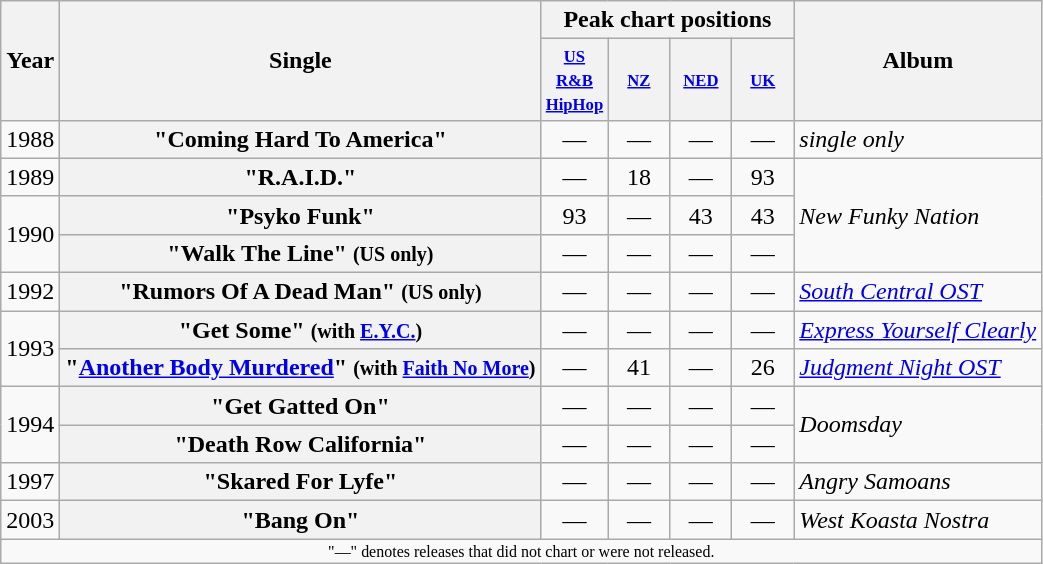<table class="wikitable plainrowheaders" style="text-align:center;">
<tr>
<th rowspan="2">Year</th>
<th rowspan="2">Single</th>
<th colspan="4">Peak chart positions</th>
<th rowspan="2">Album</th>
</tr>
<tr style="font-size:smaller;">
<th style="width:35px;"><small><a href='#'>US R&B HipHop</a></small><br></th>
<th style="width:35px;"><small><a href='#'>NZ</a></small><br></th>
<th style="width:35px;"><small><a href='#'>NED</a></small><br></th>
<th style="width:35px;"><small><a href='#'>UK</a></small><br></th>
</tr>
<tr>
<td>1988</td>
<th scope="row">"Coming Hard To America"</th>
<td>—</td>
<td>—</td>
<td>—</td>
<td>—</td>
<td style="text-align:left;"><em>single only</em></td>
</tr>
<tr>
<td>1989</td>
<th scope="row">"R.A.I.D."</th>
<td>—</td>
<td>18</td>
<td>—</td>
<td>93</td>
<td style="text-align:left;" rowspan="3"><em>New Funky Nation</em></td>
</tr>
<tr>
<td rowspan="2">1990</td>
<th scope="row">"Psyko Funk"</th>
<td>93</td>
<td>—</td>
<td>43</td>
<td>43</td>
</tr>
<tr>
<th scope="row">"Walk The Line" <small>(US only)</small></th>
<td>—</td>
<td>—</td>
<td>—</td>
<td>—</td>
</tr>
<tr>
<td>1992</td>
<th scope="row">"Rumors Of A Dead Man" <small>(US only)</small></th>
<td>—</td>
<td>—</td>
<td>—</td>
<td>—</td>
<td style="text-align:left;"><em><a href='#'>South Central OST</a></em></td>
</tr>
<tr>
<td rowspan="2">1993</td>
<th scope="row">"Get Some" <small>(with <a href='#'>E.Y.C.</a>)</small></th>
<td>—</td>
<td>—</td>
<td>—</td>
<td>—</td>
<td style="text-align:left;"><em><a href='#'>Express Yourself Clearly</a></em></td>
</tr>
<tr>
<th scope="row">"<a href='#'>Another Body Murdered</a>" <small>(with <a href='#'>Faith No More</a>)</small></th>
<td>—</td>
<td>41</td>
<td>—</td>
<td>26</td>
<td style="text-align:left;"><em><a href='#'>Judgment Night OST</a></em></td>
</tr>
<tr>
<td rowspan="2">1994</td>
<th scope="row">"Get Gatted On"</th>
<td>—</td>
<td>—</td>
<td>—</td>
<td>—</td>
<td style="text-align:left;" rowspan="2"><em>Doomsday</em></td>
</tr>
<tr>
<th scope="row">"Death Row California"</th>
<td>—</td>
<td>—</td>
<td>—</td>
<td>—</td>
</tr>
<tr>
<td>1997</td>
<th scope="row">"Skared For Lyfe"</th>
<td>—</td>
<td>—</td>
<td>—</td>
<td>—</td>
<td style="text-align:left;"><em>Angry Samoans</em></td>
</tr>
<tr>
<td>2003</td>
<th scope="row">"Bang On"</th>
<td>—</td>
<td>—</td>
<td>—</td>
<td>—</td>
<td style="text-align:left;"><em>West Koasta Nostra</em></td>
</tr>
<tr>
<td colspan="10" style="text-align:center; font-size:8pt;">"—" denotes releases that did not chart or were not released.</td>
</tr>
</table>
